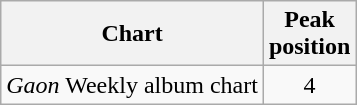<table class="wikitable sortable" style="text-align:center">
<tr>
<th>Chart</th>
<th>Peak<br>position</th>
</tr>
<tr>
<td><em>Gaon</em> Weekly album chart</td>
<td align="center">4</td>
</tr>
</table>
